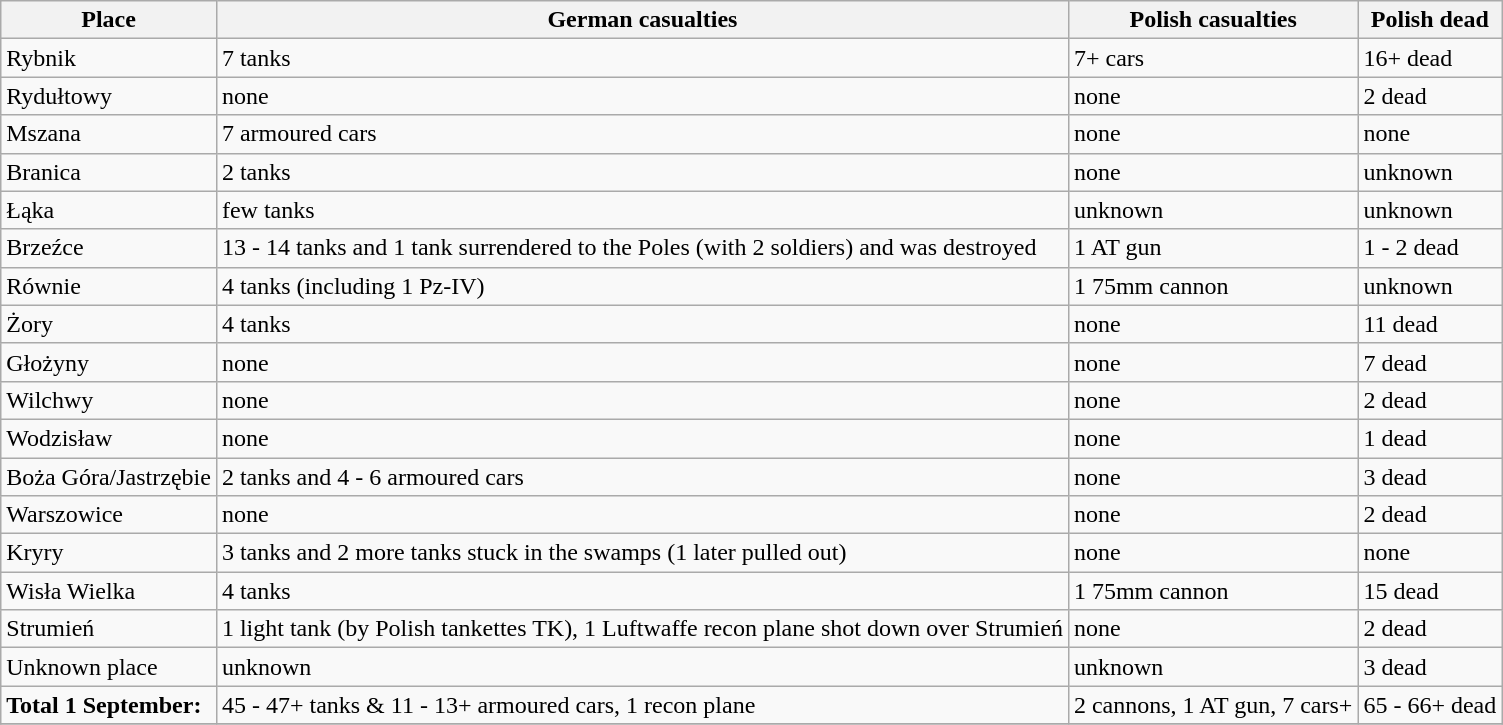<table class="wikitable">
<tr>
<th>Place</th>
<th>German casualties</th>
<th>Polish casualties</th>
<th>Polish dead</th>
</tr>
<tr>
<td>Rybnik</td>
<td>7 tanks</td>
<td>7+ cars</td>
<td>16+ dead</td>
</tr>
<tr>
<td>Rydułtowy</td>
<td>none</td>
<td>none</td>
<td>2 dead</td>
</tr>
<tr>
<td>Mszana</td>
<td>7 armoured cars</td>
<td>none</td>
<td>none</td>
</tr>
<tr>
<td>Branica</td>
<td>2 tanks</td>
<td>none</td>
<td>unknown</td>
</tr>
<tr>
<td>Łąka</td>
<td>few tanks</td>
<td>unknown</td>
<td>unknown</td>
</tr>
<tr>
<td>Brzeźce</td>
<td>13 - 14 tanks and 1 tank surrendered to the Poles (with 2 soldiers) and was destroyed</td>
<td>1 AT gun</td>
<td>1 - 2 dead</td>
</tr>
<tr>
<td>Równie</td>
<td>4 tanks (including 1 Pz-IV)</td>
<td>1 75mm cannon</td>
<td>unknown</td>
</tr>
<tr>
<td>Żory</td>
<td>4 tanks</td>
<td>none</td>
<td>11 dead</td>
</tr>
<tr>
<td>Głożyny</td>
<td>none</td>
<td>none</td>
<td>7 dead</td>
</tr>
<tr>
<td>Wilchwy</td>
<td>none</td>
<td>none</td>
<td>2 dead</td>
</tr>
<tr>
<td>Wodzisław</td>
<td>none</td>
<td>none</td>
<td>1 dead</td>
</tr>
<tr>
<td>Boża Góra/Jastrzębie</td>
<td>2 tanks and 4 - 6 armoured cars</td>
<td>none</td>
<td>3 dead</td>
</tr>
<tr>
<td>Warszowice</td>
<td>none</td>
<td>none</td>
<td>2 dead</td>
</tr>
<tr>
<td>Kryry</td>
<td>3 tanks and 2 more tanks stuck in the swamps (1 later pulled out)</td>
<td>none</td>
<td>none</td>
</tr>
<tr>
<td>Wisła Wielka</td>
<td>4 tanks</td>
<td>1 75mm cannon</td>
<td>15 dead</td>
</tr>
<tr>
<td>Strumień</td>
<td>1 light tank (by Polish tankettes TK), 1 Luftwaffe recon plane shot down over Strumień</td>
<td>none</td>
<td>2 dead</td>
</tr>
<tr>
<td>Unknown place</td>
<td>unknown</td>
<td>unknown</td>
<td>3 dead</td>
</tr>
<tr>
<td><strong>Total 1 September:</strong></td>
<td>45 - 47+ tanks & 11 - 13+ armoured cars, 1 recon plane</td>
<td>2 cannons, 1 AT gun, 7 cars+</td>
<td>65 - 66+ dead</td>
</tr>
<tr>
</tr>
</table>
